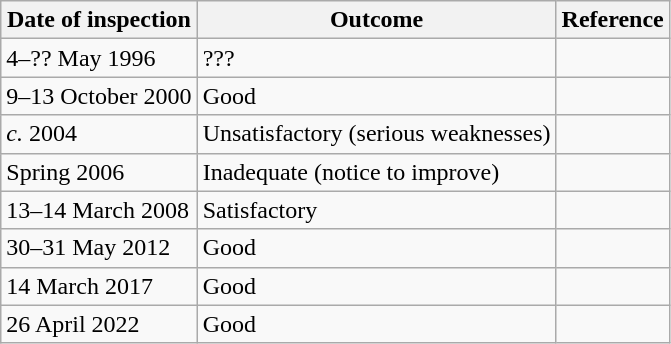<table class="wikitable">
<tr>
<th>Date of inspection</th>
<th>Outcome</th>
<th>Reference</th>
</tr>
<tr>
<td>4–?? May 1996</td>
<td>???</td>
<td> </td>
</tr>
<tr>
<td>9–13 October 2000</td>
<td>Good</td>
<td></td>
</tr>
<tr>
<td><em>c.</em> 2004</td>
<td>Unsatisfactory (serious weaknesses)</td>
<td> </td>
</tr>
<tr>
<td>Spring 2006</td>
<td>Inadequate (notice to improve)</td>
<td> </td>
</tr>
<tr>
<td>13–14 March 2008</td>
<td>Satisfactory</td>
<td> </td>
</tr>
<tr>
<td>30–31 May 2012</td>
<td>Good</td>
<td></td>
</tr>
<tr>
<td>14 March 2017</td>
<td>Good</td>
<td></td>
</tr>
<tr>
<td>26 April 2022</td>
<td>Good</td>
<td></td>
</tr>
</table>
